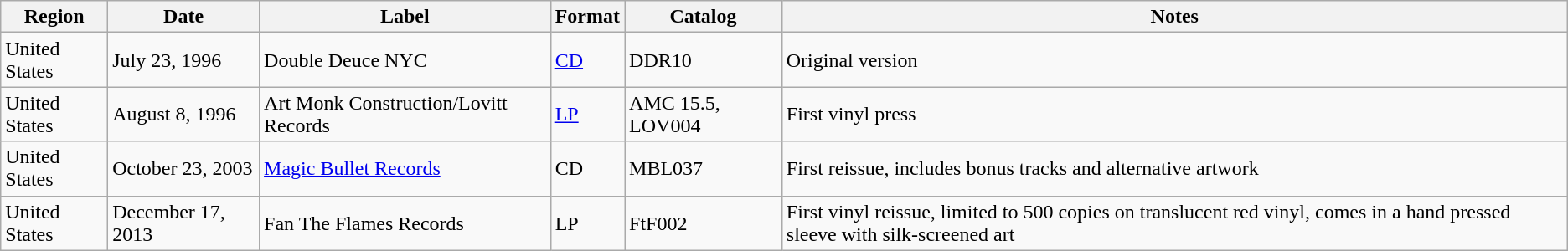<table class="wikitable">
<tr>
<th>Region</th>
<th>Date</th>
<th>Label</th>
<th>Format</th>
<th>Catalog</th>
<th>Notes</th>
</tr>
<tr>
<td>United States</td>
<td>July 23, 1996</td>
<td>Double Deuce NYC</td>
<td><a href='#'>CD</a></td>
<td>DDR10</td>
<td>Original version</td>
</tr>
<tr>
<td>United States</td>
<td>August 8, 1996</td>
<td>Art Monk Construction/Lovitt Records</td>
<td><a href='#'>LP</a></td>
<td>AMC 15.5, LOV004</td>
<td>First vinyl press</td>
</tr>
<tr>
<td>United States</td>
<td>October 23, 2003</td>
<td><a href='#'>Magic Bullet Records</a></td>
<td>CD</td>
<td>MBL037</td>
<td>First reissue, includes bonus tracks and alternative artwork</td>
</tr>
<tr>
<td>United States</td>
<td>December 17, 2013</td>
<td>Fan The Flames Records</td>
<td>LP</td>
<td>FtF002</td>
<td>First vinyl reissue, limited to 500 copies on translucent red vinyl, comes in a hand pressed sleeve with silk-screened art</td>
</tr>
</table>
